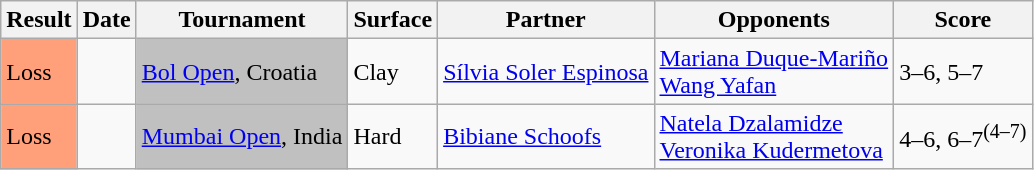<table class="sortable wikitable">
<tr>
<th>Result</th>
<th>Date</th>
<th>Tournament</th>
<th>Surface</th>
<th>Partner</th>
<th>Opponents</th>
<th class="unsortable">Score</th>
</tr>
<tr>
<td bgcolor=ffa07a>Loss</td>
<td><a href='#'></a></td>
<td style="background:silver;"><a href='#'>Bol Open</a>, Croatia</td>
<td>Clay</td>
<td> <a href='#'>Sílvia Soler Espinosa</a></td>
<td> <a href='#'>Mariana Duque-Mariño</a> <br>  <a href='#'>Wang Yafan</a></td>
<td>3–6, 5–7</td>
</tr>
<tr>
<td bgcolor=ffa07a>Loss</td>
<td><a href='#'></a></td>
<td style="background:silver;"><a href='#'>Mumbai Open</a>, India</td>
<td>Hard</td>
<td> <a href='#'>Bibiane Schoofs</a></td>
<td> <a href='#'>Natela Dzalamidze</a> <br>  <a href='#'>Veronika Kudermetova</a></td>
<td>4–6, 6–7<sup>(4–7)</sup></td>
</tr>
</table>
